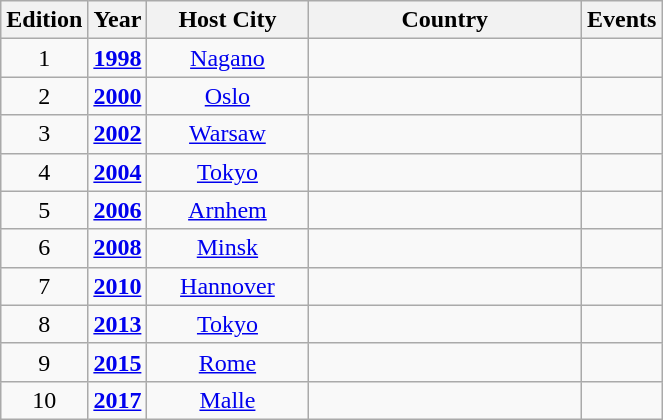<table class="wikitable" style="text-align:center">
<tr>
<th width=30>Edition</th>
<th width=30>Year</th>
<th width=100>Host City</th>
<th width=175>Country</th>
<th width=30>Events</th>
</tr>
<tr>
<td>1</td>
<td><strong><a href='#'>1998</a></strong></td>
<td><a href='#'>Nagano</a></td>
<td style="text-align:left;"></td>
<td></td>
</tr>
<tr>
<td>2</td>
<td><strong><a href='#'>2000</a></strong></td>
<td><a href='#'>Oslo</a></td>
<td style="text-align:left;"></td>
<td></td>
</tr>
<tr>
<td>3</td>
<td><strong><a href='#'>2002</a></strong></td>
<td><a href='#'>Warsaw</a></td>
<td style="text-align:left;"></td>
<td></td>
</tr>
<tr>
<td>4</td>
<td><strong><a href='#'>2004</a></strong></td>
<td><a href='#'>Tokyo</a></td>
<td style="text-align:left;"></td>
<td></td>
</tr>
<tr>
<td>5</td>
<td><strong><a href='#'>2006</a></strong></td>
<td><a href='#'>Arnhem</a></td>
<td style="text-align:left;"></td>
<td></td>
</tr>
<tr>
<td>6</td>
<td><strong><a href='#'>2008</a></strong></td>
<td><a href='#'>Minsk</a></td>
<td style="text-align:left;"></td>
<td></td>
</tr>
<tr>
<td>7</td>
<td><strong><a href='#'>2010</a></strong></td>
<td><a href='#'>Hannover</a></td>
<td style="text-align:left;"></td>
<td></td>
</tr>
<tr>
<td>8</td>
<td><strong><a href='#'>2013</a></strong></td>
<td><a href='#'>Tokyo</a></td>
<td style="text-align:left;"></td>
<td></td>
</tr>
<tr>
<td>9</td>
<td><strong><a href='#'>2015</a></strong></td>
<td><a href='#'>Rome</a></td>
<td style="text-align:left;"></td>
<td></td>
</tr>
<tr>
<td>10</td>
<td><strong><a href='#'>2017</a></strong></td>
<td><a href='#'>Malle</a></td>
<td style="text-align:left;"></td>
<td></td>
</tr>
</table>
